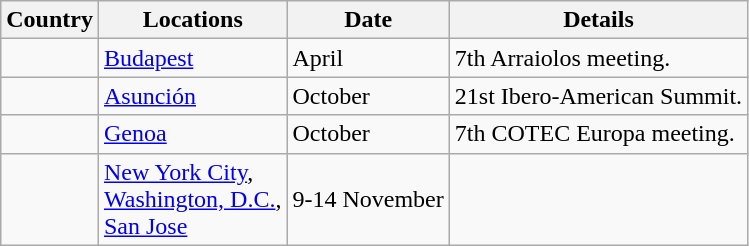<table class="wikitable">
<tr>
<th>Country</th>
<th>Locations</th>
<th>Date</th>
<th>Details</th>
</tr>
<tr>
<td></td>
<td><a href='#'>Budapest</a></td>
<td>April</td>
<td>7th Arraiolos meeting.</td>
</tr>
<tr>
<td></td>
<td><a href='#'>Asunción</a></td>
<td>October</td>
<td>21st Ibero-American Summit.</td>
</tr>
<tr>
<td></td>
<td><a href='#'>Genoa</a></td>
<td>October</td>
<td>7th COTEC Europa meeting.</td>
</tr>
<tr>
<td></td>
<td><a href='#'>New York City</a>,<br><a href='#'>Washington, D.C.</a>,<br><a href='#'>San Jose</a></td>
<td>9-14 November</td>
<td></td>
</tr>
</table>
